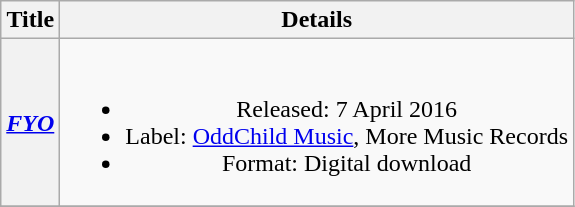<table class="wikitable plainrowheaders" style="text-align:center;">
<tr>
<th scope="col">Title</th>
<th scope="col">Details</th>
</tr>
<tr>
<th scope="row"><em><a href='#'>FYO</a></em></th>
<td><br><ul><li>Released: 7 April 2016</li><li>Label: <a href='#'>OddChild Music</a>, More Music Records</li><li>Format: Digital download</li></ul></td>
</tr>
<tr>
</tr>
</table>
